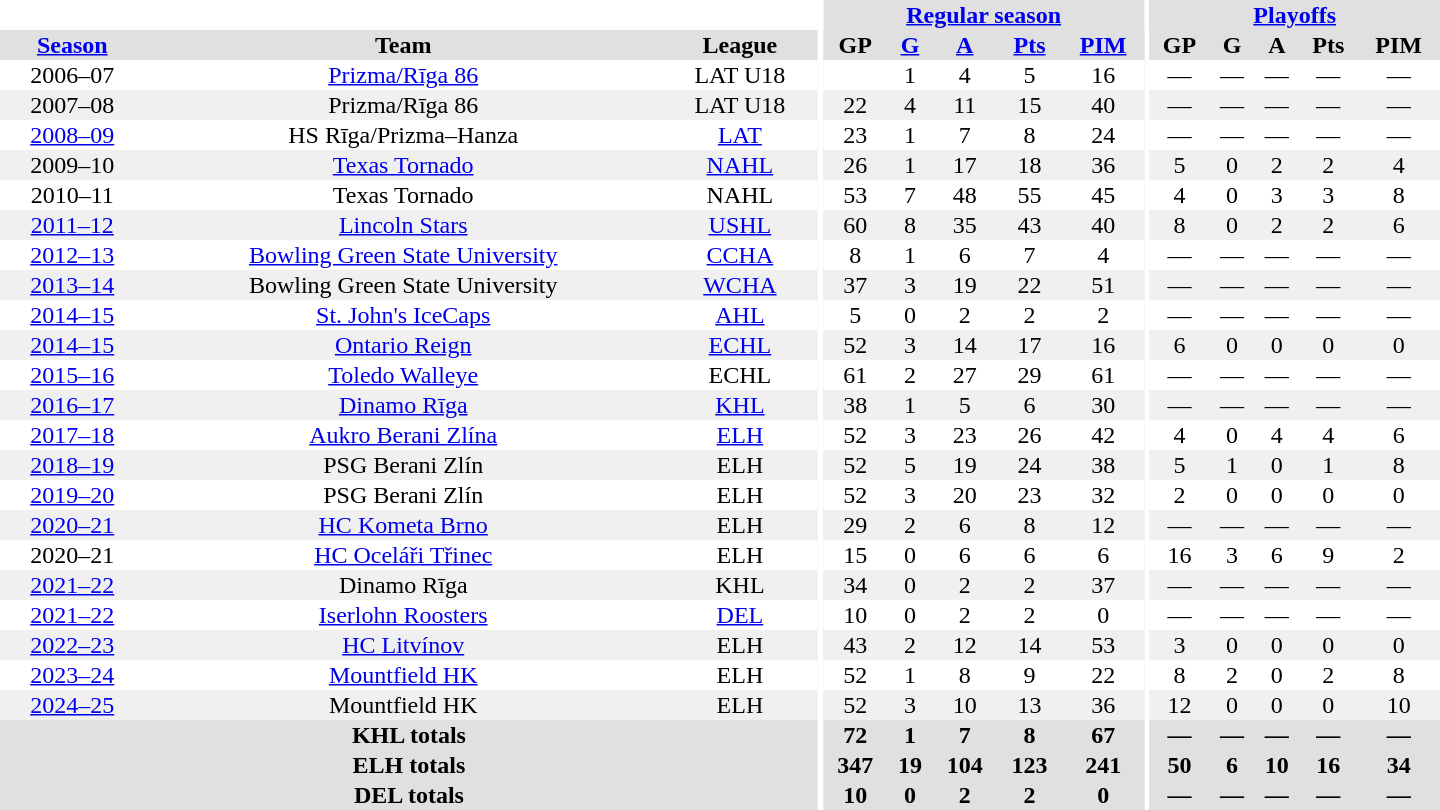<table border="0" cellpadding="1" cellspacing="0" style="text-align:center; width:60em">
<tr bgcolor="#e0e0e0">
<th colspan="3" bgcolor="#ffffff"></th>
<th rowspan="99" bgcolor="#ffffff"></th>
<th colspan="5"><a href='#'>Regular season</a></th>
<th rowspan="99" bgcolor="#ffffff"></th>
<th colspan="5"><a href='#'>Playoffs</a></th>
</tr>
<tr bgcolor="#e0e0e0">
<th><a href='#'>Season</a></th>
<th>Team</th>
<th>League</th>
<th>GP</th>
<th><a href='#'>G</a></th>
<th><a href='#'>A</a></th>
<th><a href='#'>Pts</a></th>
<th><a href='#'>PIM</a></th>
<th>GP</th>
<th>G</th>
<th>A</th>
<th>Pts</th>
<th>PIM</th>
</tr>
<tr>
<td>2006–07</td>
<td><a href='#'>Prizma/Rīga 86</a></td>
<td>LAT U18</td>
<td></td>
<td>1</td>
<td>4</td>
<td>5</td>
<td>16</td>
<td>—</td>
<td>—</td>
<td>—</td>
<td>—</td>
<td>—</td>
</tr>
<tr bgcolor="#f0f0f0">
<td>2007–08</td>
<td>Prizma/Rīga 86</td>
<td>LAT U18</td>
<td>22</td>
<td>4</td>
<td>11</td>
<td>15</td>
<td>40</td>
<td>—</td>
<td>—</td>
<td>—</td>
<td>—</td>
<td>—</td>
</tr>
<tr>
<td><a href='#'>2008–09</a></td>
<td>HS Rīga/Prizma–Hanza</td>
<td><a href='#'>LAT</a></td>
<td>23</td>
<td>1</td>
<td>7</td>
<td>8</td>
<td>24</td>
<td>—</td>
<td>—</td>
<td>—</td>
<td>—</td>
<td>—</td>
</tr>
<tr bgcolor="#f0f0f0">
<td>2009–10</td>
<td><a href='#'>Texas Tornado</a></td>
<td><a href='#'>NAHL</a></td>
<td>26</td>
<td>1</td>
<td>17</td>
<td>18</td>
<td>36</td>
<td>5</td>
<td>0</td>
<td>2</td>
<td>2</td>
<td>4</td>
</tr>
<tr>
<td>2010–11</td>
<td>Texas Tornado</td>
<td>NAHL</td>
<td>53</td>
<td>7</td>
<td>48</td>
<td>55</td>
<td>45</td>
<td>4</td>
<td>0</td>
<td>3</td>
<td>3</td>
<td>8</td>
</tr>
<tr bgcolor="#f0f0f0">
<td><a href='#'>2011–12</a></td>
<td><a href='#'>Lincoln Stars</a></td>
<td><a href='#'>USHL</a></td>
<td>60</td>
<td>8</td>
<td>35</td>
<td>43</td>
<td>40</td>
<td>8</td>
<td>0</td>
<td>2</td>
<td>2</td>
<td>6</td>
</tr>
<tr>
<td><a href='#'>2012–13</a></td>
<td><a href='#'>Bowling Green State University</a></td>
<td><a href='#'>CCHA</a></td>
<td>8</td>
<td>1</td>
<td>6</td>
<td>7</td>
<td>4</td>
<td>—</td>
<td>—</td>
<td>—</td>
<td>—</td>
<td>—</td>
</tr>
<tr bgcolor="#f0f0f0">
<td><a href='#'>2013–14</a></td>
<td>Bowling Green State University</td>
<td><a href='#'>WCHA</a></td>
<td>37</td>
<td>3</td>
<td>19</td>
<td>22</td>
<td>51</td>
<td>—</td>
<td>—</td>
<td>—</td>
<td>—</td>
<td>—</td>
</tr>
<tr>
<td><a href='#'>2014–15</a></td>
<td><a href='#'>St. John's IceCaps</a></td>
<td><a href='#'>AHL</a></td>
<td>5</td>
<td>0</td>
<td>2</td>
<td>2</td>
<td>2</td>
<td>—</td>
<td>—</td>
<td>—</td>
<td>—</td>
<td>—</td>
</tr>
<tr bgcolor="#f0f0f0">
<td><a href='#'>2014–15</a></td>
<td><a href='#'>Ontario Reign</a></td>
<td><a href='#'>ECHL</a></td>
<td>52</td>
<td>3</td>
<td>14</td>
<td>17</td>
<td>16</td>
<td>6</td>
<td>0</td>
<td>0</td>
<td>0</td>
<td>0</td>
</tr>
<tr>
<td><a href='#'>2015–16</a></td>
<td><a href='#'>Toledo Walleye</a></td>
<td>ECHL</td>
<td>61</td>
<td>2</td>
<td>27</td>
<td>29</td>
<td>61</td>
<td>—</td>
<td>—</td>
<td>—</td>
<td>—</td>
<td>—</td>
</tr>
<tr bgcolor="#f0f0f0">
<td><a href='#'>2016–17</a></td>
<td><a href='#'>Dinamo Rīga</a></td>
<td><a href='#'>KHL</a></td>
<td>38</td>
<td>1</td>
<td>5</td>
<td>6</td>
<td>30</td>
<td>—</td>
<td>—</td>
<td>—</td>
<td>—</td>
<td>—</td>
</tr>
<tr>
<td><a href='#'>2017–18</a></td>
<td><a href='#'>Aukro Berani Zlína</a></td>
<td><a href='#'>ELH</a></td>
<td>52</td>
<td>3</td>
<td>23</td>
<td>26</td>
<td>42</td>
<td>4</td>
<td>0</td>
<td>4</td>
<td>4</td>
<td>6</td>
</tr>
<tr bgcolor="#f0f0f0">
<td><a href='#'>2018–19</a></td>
<td>PSG Berani Zlín</td>
<td>ELH</td>
<td>52</td>
<td>5</td>
<td>19</td>
<td>24</td>
<td>38</td>
<td>5</td>
<td>1</td>
<td>0</td>
<td>1</td>
<td>8</td>
</tr>
<tr>
<td><a href='#'>2019–20</a></td>
<td>PSG Berani Zlín</td>
<td>ELH</td>
<td>52</td>
<td>3</td>
<td>20</td>
<td>23</td>
<td>32</td>
<td>2</td>
<td>0</td>
<td>0</td>
<td>0</td>
<td>0</td>
</tr>
<tr bgcolor="#f0f0f0">
<td><a href='#'>2020–21</a></td>
<td><a href='#'>HC Kometa Brno</a></td>
<td>ELH</td>
<td>29</td>
<td>2</td>
<td>6</td>
<td>8</td>
<td>12</td>
<td>—</td>
<td>—</td>
<td>—</td>
<td>—</td>
<td>—</td>
</tr>
<tr>
<td>2020–21</td>
<td><a href='#'>HC Oceláři Třinec</a></td>
<td>ELH</td>
<td>15</td>
<td>0</td>
<td>6</td>
<td>6</td>
<td>6</td>
<td>16</td>
<td>3</td>
<td>6</td>
<td>9</td>
<td>2</td>
</tr>
<tr bgcolor="#f0f0f0">
<td><a href='#'>2021–22</a></td>
<td>Dinamo Rīga</td>
<td>KHL</td>
<td>34</td>
<td>0</td>
<td>2</td>
<td>2</td>
<td>37</td>
<td>—</td>
<td>—</td>
<td>—</td>
<td>—</td>
<td>—</td>
</tr>
<tr>
<td><a href='#'>2021–22</a></td>
<td><a href='#'>Iserlohn Roosters</a></td>
<td><a href='#'>DEL</a></td>
<td>10</td>
<td>0</td>
<td>2</td>
<td>2</td>
<td>0</td>
<td>—</td>
<td>—</td>
<td>—</td>
<td>—</td>
<td>—</td>
</tr>
<tr bgcolor="#f0f0f0">
<td><a href='#'>2022–23</a></td>
<td><a href='#'>HC Litvínov</a></td>
<td>ELH</td>
<td>43</td>
<td>2</td>
<td>12</td>
<td>14</td>
<td>53</td>
<td>3</td>
<td>0</td>
<td>0</td>
<td>0</td>
<td>0</td>
</tr>
<tr>
<td><a href='#'>2023–24</a></td>
<td><a href='#'>Mountfield HK</a></td>
<td>ELH</td>
<td>52</td>
<td>1</td>
<td>8</td>
<td>9</td>
<td>22</td>
<td>8</td>
<td>2</td>
<td>0</td>
<td>2</td>
<td>8</td>
</tr>
<tr bgcolor="#f0f0f0">
<td><a href='#'>2024–25</a></td>
<td>Mountfield HK</td>
<td>ELH</td>
<td>52</td>
<td>3</td>
<td>10</td>
<td>13</td>
<td>36</td>
<td>12</td>
<td>0</td>
<td>0</td>
<td>0</td>
<td>10</td>
</tr>
<tr bgcolor="#e0e0e0">
<th colspan="3">KHL totals</th>
<th>72</th>
<th>1</th>
<th>7</th>
<th>8</th>
<th>67</th>
<th>—</th>
<th>—</th>
<th>—</th>
<th>—</th>
<th>—</th>
</tr>
<tr bgcolor="#e0e0e0">
<th colspan="3">ELH totals</th>
<th>347</th>
<th>19</th>
<th>104</th>
<th>123</th>
<th>241</th>
<th>50</th>
<th>6</th>
<th>10</th>
<th>16</th>
<th>34</th>
</tr>
<tr bgcolor="#e0e0e0">
<th colspan="3">DEL totals</th>
<th>10</th>
<th>0</th>
<th>2</th>
<th>2</th>
<th>0</th>
<th>—</th>
<th>—</th>
<th>—</th>
<th>—</th>
<th>—</th>
</tr>
</table>
